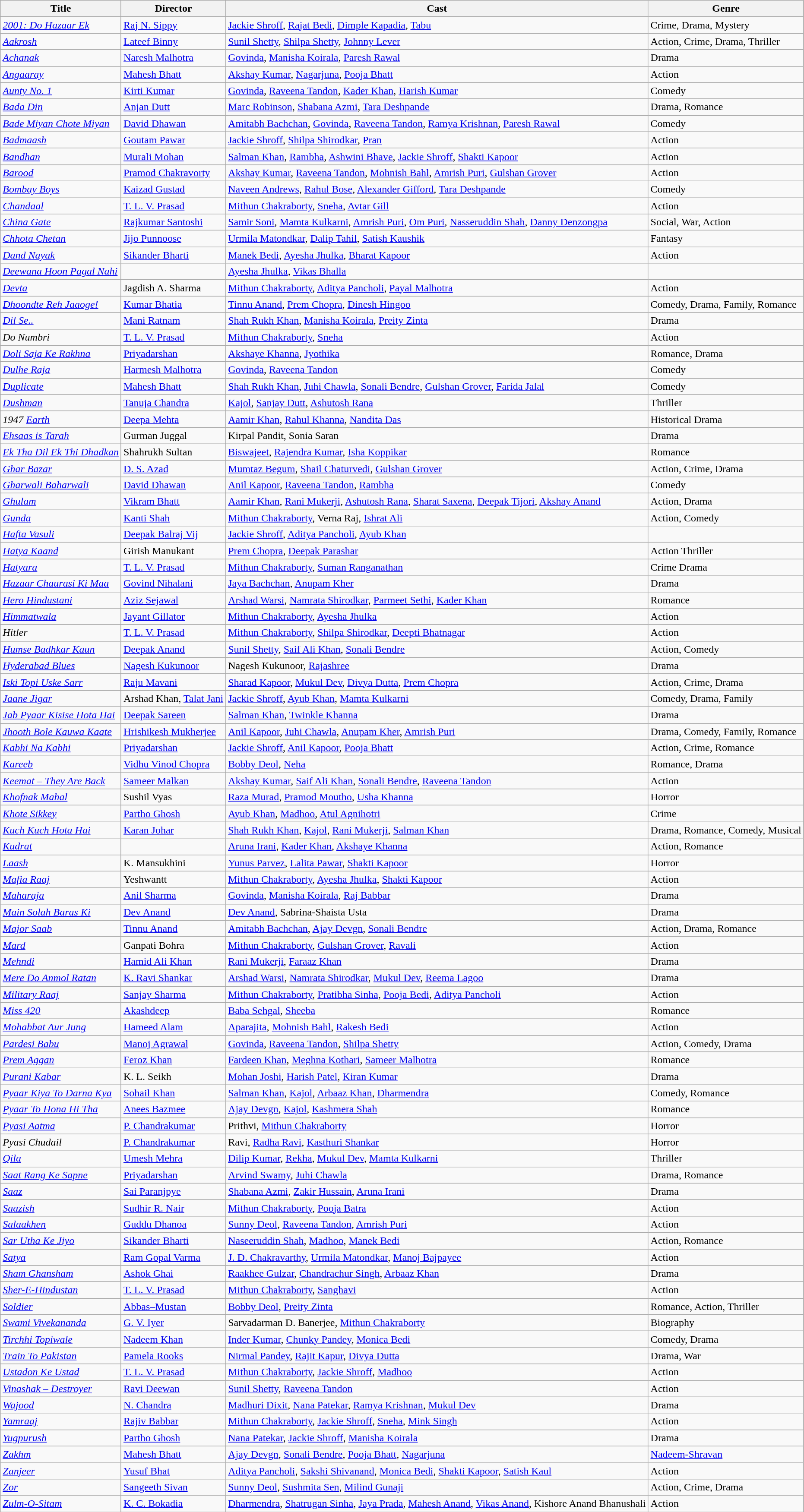<table class="wikitable">
<tr>
<th>Title</th>
<th>Director</th>
<th>Cast</th>
<th>Genre</th>
</tr>
<tr>
<td><em><a href='#'>2001: Do Hazaar Ek</a></em></td>
<td><a href='#'>Raj N. Sippy</a></td>
<td><a href='#'>Jackie Shroff</a>, <a href='#'>Rajat Bedi</a>, <a href='#'>Dimple Kapadia</a>, <a href='#'>Tabu</a></td>
<td>Crime, Drama, Mystery</td>
</tr>
<tr ,>
<td><em><a href='#'>Aakrosh</a></em></td>
<td><a href='#'>Lateef Binny</a></td>
<td><a href='#'>Sunil Shetty</a>, <a href='#'>Shilpa Shetty</a>, <a href='#'>Johnny Lever</a></td>
<td>Action, Crime, Drama, Thriller</td>
</tr>
<tr>
<td><em><a href='#'>Achanak</a></em></td>
<td><a href='#'>Naresh Malhotra</a></td>
<td><a href='#'>Govinda</a>, <a href='#'>Manisha Koirala</a>, <a href='#'>Paresh Rawal</a></td>
<td>Drama</td>
</tr>
<tr>
<td><em><a href='#'>Angaaray</a></em></td>
<td><a href='#'>Mahesh Bhatt</a></td>
<td><a href='#'>Akshay Kumar</a>, <a href='#'>Nagarjuna</a>, <a href='#'>Pooja Bhatt</a></td>
<td>Action</td>
</tr>
<tr>
<td><em><a href='#'>Aunty No. 1</a></em></td>
<td><a href='#'>Kirti Kumar</a></td>
<td><a href='#'>Govinda</a>, <a href='#'>Raveena Tandon</a>, <a href='#'>Kader Khan</a>, <a href='#'>Harish Kumar</a></td>
<td>Comedy</td>
</tr>
<tr>
<td><em><a href='#'>Bada Din</a></em></td>
<td><a href='#'>Anjan Dutt</a></td>
<td><a href='#'>Marc Robinson</a>, <a href='#'>Shabana Azmi</a>, <a href='#'>Tara Deshpande</a></td>
<td>Drama, Romance</td>
</tr>
<tr>
<td><em><a href='#'>Bade Miyan Chote Miyan</a></em></td>
<td><a href='#'>David Dhawan</a></td>
<td><a href='#'>Amitabh Bachchan</a>, <a href='#'>Govinda</a>, <a href='#'>Raveena Tandon</a>, <a href='#'>Ramya Krishnan</a>, <a href='#'>Paresh Rawal</a></td>
<td>Comedy</td>
</tr>
<tr>
<td><em><a href='#'>Badmaash</a></em></td>
<td><a href='#'>Goutam Pawar</a></td>
<td><a href='#'>Jackie Shroff</a>, <a href='#'>Shilpa Shirodkar</a>, <a href='#'>Pran</a></td>
<td>Action</td>
</tr>
<tr>
<td><em><a href='#'>Bandhan</a></em></td>
<td><a href='#'>Murali Mohan</a></td>
<td><a href='#'>Salman Khan</a>, <a href='#'>Rambha</a>, <a href='#'>Ashwini Bhave</a>, <a href='#'>Jackie Shroff</a>, <a href='#'>Shakti Kapoor</a></td>
<td>Action</td>
</tr>
<tr>
<td><em><a href='#'>Barood</a></em></td>
<td><a href='#'>Pramod Chakravorty</a></td>
<td><a href='#'>Akshay Kumar</a>, <a href='#'>Raveena Tandon</a>, <a href='#'>Mohnish Bahl</a>, <a href='#'>Amrish Puri</a>, <a href='#'>Gulshan Grover</a></td>
<td>Action</td>
</tr>
<tr>
<td><em><a href='#'>Bombay Boys</a></em></td>
<td><a href='#'>Kaizad Gustad</a></td>
<td><a href='#'>Naveen Andrews</a>, <a href='#'>Rahul Bose</a>, <a href='#'>Alexander Gifford</a>, <a href='#'>Tara Deshpande</a></td>
<td>Comedy</td>
</tr>
<tr>
<td><em><a href='#'>Chandaal</a></em></td>
<td><a href='#'>T. L. V. Prasad</a></td>
<td><a href='#'>Mithun Chakraborty</a>, <a href='#'>Sneha</a>, <a href='#'>Avtar Gill</a></td>
<td>Action</td>
</tr>
<tr>
<td><em><a href='#'>China Gate</a></em></td>
<td><a href='#'>Rajkumar Santoshi</a></td>
<td><a href='#'>Samir Soni</a>, <a href='#'>Mamta Kulkarni</a>, <a href='#'>Amrish Puri</a>, <a href='#'>Om Puri</a>, <a href='#'>Nasseruddin Shah</a>, <a href='#'>Danny Denzongpa</a></td>
<td>Social, War, Action</td>
</tr>
<tr>
<td><em><a href='#'>Chhota Chetan</a></em></td>
<td><a href='#'>Jijo Punnoose</a></td>
<td><a href='#'>Urmila Matondkar</a>, <a href='#'>Dalip Tahil</a>, <a href='#'>Satish Kaushik</a></td>
<td>Fantasy</td>
</tr>
<tr>
<td><em><a href='#'>Dand Nayak</a></em></td>
<td><a href='#'>Sikander Bharti</a></td>
<td><a href='#'>Manek Bedi</a>, <a href='#'>Ayesha Jhulka</a>, <a href='#'>Bharat Kapoor</a></td>
<td>Action</td>
</tr>
<tr>
<td><em><a href='#'>Deewana Hoon Pagal Nahi</a></em></td>
<td></td>
<td><a href='#'>Ayesha Jhulka</a>, <a href='#'>Vikas Bhalla</a></td>
<td></td>
</tr>
<tr>
<td><em><a href='#'>Devta</a></em></td>
<td>Jagdish A. Sharma</td>
<td><a href='#'>Mithun Chakraborty</a>, <a href='#'>Aditya Pancholi</a>, <a href='#'>Payal Malhotra</a></td>
<td>Action</td>
</tr>
<tr>
<td><em><a href='#'>Dhoondte Reh Jaaoge!</a></em></td>
<td><a href='#'>Kumar Bhatia</a></td>
<td><a href='#'>Tinnu Anand</a>, <a href='#'>Prem Chopra</a>, <a href='#'>Dinesh Hingoo</a></td>
<td>Comedy, Drama, Family, Romance</td>
</tr>
<tr>
<td><em><a href='#'>Dil Se..</a></em></td>
<td><a href='#'>Mani Ratnam</a></td>
<td><a href='#'>Shah Rukh Khan</a>, <a href='#'>Manisha Koirala</a>, <a href='#'>Preity Zinta</a></td>
<td>Drama</td>
</tr>
<tr>
<td><em>Do Numbri</em></td>
<td><a href='#'>T. L. V. Prasad</a></td>
<td><a href='#'>Mithun Chakraborty</a>, <a href='#'>Sneha</a></td>
<td>Action</td>
</tr>
<tr>
<td><em><a href='#'>Doli Saja Ke Rakhna</a></em></td>
<td><a href='#'>Priyadarshan</a></td>
<td><a href='#'>Akshaye Khanna</a>, <a href='#'>Jyothika</a></td>
<td>Romance, Drama</td>
</tr>
<tr>
<td><em><a href='#'>Dulhe Raja</a></em></td>
<td><a href='#'>Harmesh Malhotra</a></td>
<td><a href='#'>Govinda</a>, <a href='#'>Raveena Tandon</a></td>
<td>Comedy</td>
</tr>
<tr>
<td><em><a href='#'>Duplicate</a></em></td>
<td><a href='#'>Mahesh Bhatt</a></td>
<td><a href='#'>Shah Rukh Khan</a>, <a href='#'>Juhi Chawla</a>, <a href='#'>Sonali Bendre</a>, <a href='#'>Gulshan Grover</a>, <a href='#'>Farida Jalal</a></td>
<td>Comedy</td>
</tr>
<tr>
<td><em><a href='#'>Dushman</a></em></td>
<td><a href='#'>Tanuja Chandra</a></td>
<td><a href='#'>Kajol</a>, <a href='#'>Sanjay Dutt</a>, <a href='#'>Ashutosh Rana</a></td>
<td>Thriller</td>
</tr>
<tr>
<td><em>1947 <a href='#'>Earth</a></em></td>
<td><a href='#'>Deepa Mehta</a></td>
<td><a href='#'>Aamir Khan</a>, <a href='#'>Rahul Khanna</a>, <a href='#'>Nandita Das</a></td>
<td>Historical Drama</td>
</tr>
<tr>
<td><em><a href='#'>Ehsaas is Tarah</a></em></td>
<td>Gurman Juggal</td>
<td>Kirpal Pandit, Sonia Saran</td>
<td>Drama</td>
</tr>
<tr>
<td><em><a href='#'>Ek Tha Dil Ek Thi Dhadkan</a></em></td>
<td>Shahrukh Sultan</td>
<td><a href='#'>Biswajeet</a>, <a href='#'>Rajendra Kumar</a>, <a href='#'>Isha Koppikar</a></td>
<td>Romance</td>
</tr>
<tr>
<td><em><a href='#'>Ghar Bazar</a></em></td>
<td><a href='#'>D. S. Azad</a></td>
<td><a href='#'>Mumtaz Begum</a>, <a href='#'>Shail Chaturvedi</a>, <a href='#'>Gulshan Grover</a></td>
<td>Action, Crime, Drama</td>
</tr>
<tr>
<td><em><a href='#'>Gharwali Baharwali</a></em></td>
<td><a href='#'>David Dhawan</a></td>
<td><a href='#'>Anil Kapoor</a>, <a href='#'>Raveena Tandon</a>, <a href='#'>Rambha</a></td>
<td>Comedy</td>
</tr>
<tr>
<td><em><a href='#'>Ghulam</a></em></td>
<td><a href='#'>Vikram Bhatt</a></td>
<td><a href='#'>Aamir Khan</a>, <a href='#'>Rani Mukerji</a>, <a href='#'>Ashutosh Rana</a>, <a href='#'>Sharat Saxena</a>, <a href='#'>Deepak Tijori</a>, <a href='#'>Akshay Anand</a></td>
<td>Action, Drama</td>
</tr>
<tr>
<td><em><a href='#'>Gunda</a></em></td>
<td><a href='#'>Kanti Shah</a></td>
<td><a href='#'>Mithun Chakraborty</a>, Verna Raj, <a href='#'>Ishrat Ali</a></td>
<td>Action, Comedy</td>
</tr>
<tr>
<td><em><a href='#'>Hafta Vasuli</a></em></td>
<td><a href='#'>Deepak Balraj Vij</a></td>
<td><a href='#'>Jackie Shroff</a>, <a href='#'>Aditya Pancholi</a>, <a href='#'>Ayub Khan</a></td>
<td></td>
</tr>
<tr>
<td><em><a href='#'>Hatya Kaand</a></em></td>
<td>Girish Manukant</td>
<td><a href='#'>Prem Chopra</a>, <a href='#'>Deepak Parashar</a></td>
<td>Action Thriller</td>
</tr>
<tr>
<td><em><a href='#'>Hatyara</a></em></td>
<td><a href='#'>T. L. V. Prasad</a></td>
<td><a href='#'>Mithun Chakraborty</a>, <a href='#'>Suman Ranganathan</a></td>
<td>Crime Drama</td>
</tr>
<tr>
<td><em><a href='#'>Hazaar Chaurasi Ki Maa</a></em></td>
<td><a href='#'>Govind Nihalani</a></td>
<td><a href='#'>Jaya Bachchan</a>, <a href='#'>Anupam Kher</a></td>
<td>Drama</td>
</tr>
<tr>
<td><em><a href='#'>Hero Hindustani</a></em></td>
<td><a href='#'>Aziz Sejawal</a></td>
<td><a href='#'>Arshad Warsi</a>, <a href='#'>Namrata Shirodkar</a>, <a href='#'>Parmeet Sethi</a>, <a href='#'>Kader Khan</a></td>
<td>Romance</td>
</tr>
<tr>
<td><em><a href='#'>Himmatwala</a></em></td>
<td><a href='#'>Jayant Gillator</a></td>
<td><a href='#'>Mithun Chakraborty</a>, <a href='#'>Ayesha Jhulka</a></td>
<td>Action</td>
</tr>
<tr>
<td><em>Hitler</em></td>
<td><a href='#'>T. L. V. Prasad</a></td>
<td><a href='#'>Mithun Chakraborty</a>, <a href='#'>Shilpa Shirodkar</a>, <a href='#'>Deepti Bhatnagar</a></td>
<td>Action</td>
</tr>
<tr>
<td><em><a href='#'>Humse Badhkar Kaun</a></em></td>
<td><a href='#'>Deepak Anand</a></td>
<td><a href='#'>Sunil Shetty</a>, <a href='#'>Saif Ali Khan</a>, <a href='#'>Sonali Bendre</a></td>
<td>Action, Comedy</td>
</tr>
<tr>
<td><em><a href='#'>Hyderabad Blues</a></em></td>
<td><a href='#'>Nagesh Kukunoor</a></td>
<td>Nagesh Kukunoor, <a href='#'>Rajashree</a></td>
<td>Drama</td>
</tr>
<tr>
<td><em><a href='#'>Iski Topi Uske Sarr</a></em></td>
<td><a href='#'>Raju Mavani</a></td>
<td><a href='#'>Sharad Kapoor</a>, <a href='#'>Mukul Dev</a>, <a href='#'>Divya Dutta</a>, <a href='#'>Prem Chopra</a></td>
<td>Action, Crime, Drama</td>
</tr>
<tr>
<td><em><a href='#'>Jaane Jigar</a></em></td>
<td>Arshad Khan, <a href='#'>Talat Jani</a></td>
<td><a href='#'>Jackie Shroff</a>, <a href='#'>Ayub Khan</a>, <a href='#'>Mamta Kulkarni</a></td>
<td>Comedy, Drama, Family</td>
</tr>
<tr>
<td><em><a href='#'>Jab Pyaar Kisise Hota Hai</a></em></td>
<td><a href='#'>Deepak Sareen</a></td>
<td><a href='#'>Salman Khan</a>, <a href='#'>Twinkle Khanna</a></td>
<td>Drama</td>
</tr>
<tr>
<td><em><a href='#'>Jhooth Bole Kauwa Kaate</a></em></td>
<td><a href='#'>Hrishikesh Mukherjee</a></td>
<td><a href='#'>Anil Kapoor</a>, <a href='#'>Juhi Chawla</a>, <a href='#'>Anupam Kher</a>, <a href='#'>Amrish Puri</a></td>
<td>Drama, Comedy, Family, Romance</td>
</tr>
<tr>
<td><em><a href='#'>Kabhi Na Kabhi</a></em></td>
<td><a href='#'>Priyadarshan</a></td>
<td><a href='#'>Jackie Shroff</a>, <a href='#'>Anil Kapoor</a>, <a href='#'>Pooja Bhatt</a></td>
<td>Action, Crime, Romance</td>
</tr>
<tr>
<td><em><a href='#'>Kareeb</a></em></td>
<td><a href='#'>Vidhu Vinod Chopra</a></td>
<td><a href='#'>Bobby Deol</a>, <a href='#'>Neha</a></td>
<td>Romance, Drama</td>
</tr>
<tr>
<td><em><a href='#'>Keemat – They Are Back</a></em></td>
<td><a href='#'>Sameer Malkan</a></td>
<td><a href='#'>Akshay Kumar</a>, <a href='#'>Saif Ali Khan</a>, <a href='#'>Sonali Bendre</a>, <a href='#'>Raveena Tandon</a></td>
<td>Action</td>
</tr>
<tr>
<td><em><a href='#'>Khofnak Mahal</a></em></td>
<td>Sushil Vyas</td>
<td><a href='#'>Raza Murad</a>, <a href='#'>Pramod Moutho</a>, <a href='#'>Usha Khanna</a></td>
<td>Horror</td>
</tr>
<tr>
<td><em><a href='#'>Khote Sikkey</a></em></td>
<td><a href='#'>Partho Ghosh</a></td>
<td><a href='#'>Ayub Khan</a>, <a href='#'>Madhoo</a>, <a href='#'>Atul Agnihotri</a></td>
<td>Crime</td>
</tr>
<tr>
<td><em><a href='#'>Kuch Kuch Hota Hai</a></em></td>
<td><a href='#'>Karan Johar</a></td>
<td><a href='#'>Shah Rukh Khan</a>, <a href='#'>Kajol</a>, <a href='#'>Rani Mukerji</a>, <a href='#'>Salman Khan</a></td>
<td>Drama, Romance, Comedy, Musical</td>
</tr>
<tr>
<td><em><a href='#'>Kudrat</a></em></td>
<td></td>
<td><a href='#'>Aruna Irani</a>, <a href='#'>Kader Khan</a>, <a href='#'>Akshaye Khanna</a></td>
<td>Action, Romance</td>
</tr>
<tr>
<td><em><a href='#'>Laash</a></em></td>
<td>K. Mansukhini</td>
<td><a href='#'>Yunus Parvez</a>, <a href='#'>Lalita Pawar</a>, <a href='#'>Shakti Kapoor</a></td>
<td>Horror</td>
</tr>
<tr>
<td><em><a href='#'>Mafia Raaj</a></em></td>
<td>Yeshwantt</td>
<td><a href='#'>Mithun Chakraborty</a>, <a href='#'>Ayesha Jhulka</a>, <a href='#'>Shakti Kapoor</a></td>
<td>Action</td>
</tr>
<tr>
<td><em><a href='#'>Maharaja</a></em></td>
<td><a href='#'>Anil Sharma</a></td>
<td><a href='#'>Govinda</a>, <a href='#'>Manisha Koirala</a>, <a href='#'>Raj Babbar</a></td>
<td>Drama</td>
</tr>
<tr>
<td><em><a href='#'>Main Solah Baras Ki</a></em></td>
<td><a href='#'>Dev Anand</a></td>
<td><a href='#'>Dev Anand</a>, Sabrina-Shaista Usta</td>
<td>Drama</td>
</tr>
<tr>
<td><em><a href='#'>Major Saab</a></em></td>
<td><a href='#'>Tinnu Anand</a></td>
<td><a href='#'>Amitabh Bachchan</a>, <a href='#'>Ajay Devgn</a>, <a href='#'>Sonali Bendre</a></td>
<td>Action, Drama, Romance</td>
</tr>
<tr>
<td><em><a href='#'>Mard</a></em></td>
<td>Ganpati Bohra</td>
<td><a href='#'>Mithun Chakraborty</a>, <a href='#'>Gulshan Grover</a>, <a href='#'>Ravali</a></td>
<td>Action</td>
</tr>
<tr>
<td><em><a href='#'>Mehndi</a></em></td>
<td><a href='#'>Hamid Ali Khan</a></td>
<td><a href='#'>Rani Mukerji</a>, <a href='#'>Faraaz Khan</a></td>
<td>Drama</td>
</tr>
<tr>
<td><em><a href='#'>Mere Do Anmol Ratan</a></em></td>
<td><a href='#'>K. Ravi Shankar</a></td>
<td><a href='#'>Arshad Warsi</a>, <a href='#'>Namrata Shirodkar</a>, <a href='#'>Mukul Dev</a>, <a href='#'>Reema Lagoo</a></td>
<td>Drama</td>
</tr>
<tr>
<td><em><a href='#'>Military Raaj</a></em></td>
<td><a href='#'>Sanjay Sharma</a></td>
<td><a href='#'>Mithun Chakraborty</a>, <a href='#'>Pratibha Sinha</a>, <a href='#'>Pooja Bedi</a>, <a href='#'>Aditya Pancholi</a></td>
<td>Action</td>
</tr>
<tr>
<td><em><a href='#'>Miss 420</a></em></td>
<td><a href='#'>Akashdeep</a></td>
<td><a href='#'>Baba Sehgal</a>, <a href='#'>Sheeba</a></td>
<td>Romance</td>
</tr>
<tr>
<td><em><a href='#'>Mohabbat Aur Jung</a></em></td>
<td><a href='#'>Hameed Alam</a></td>
<td><a href='#'>Aparajita</a>, <a href='#'>Mohnish Bahl</a>, <a href='#'>Rakesh Bedi</a></td>
<td>Action</td>
</tr>
<tr>
<td><em><a href='#'>Pardesi Babu</a></em></td>
<td><a href='#'>Manoj Agrawal</a></td>
<td><a href='#'>Govinda</a>, <a href='#'>Raveena Tandon</a>, <a href='#'>Shilpa Shetty</a></td>
<td>Action, Comedy, Drama</td>
</tr>
<tr>
<td><em><a href='#'>Prem Aggan</a></em></td>
<td><a href='#'>Feroz Khan</a></td>
<td><a href='#'>Fardeen Khan</a>, <a href='#'>Meghna Kothari</a>, <a href='#'>Sameer Malhotra</a></td>
<td>Romance</td>
</tr>
<tr>
<td><em><a href='#'>Purani Kabar</a></em></td>
<td>K. L. Seikh</td>
<td><a href='#'>Mohan Joshi</a>, <a href='#'>Harish Patel</a>, <a href='#'>Kiran Kumar</a></td>
<td>Drama</td>
</tr>
<tr>
<td><em><a href='#'>Pyaar Kiya To Darna Kya</a></em></td>
<td><a href='#'>Sohail Khan</a></td>
<td><a href='#'>Salman Khan</a>, <a href='#'>Kajol</a>, <a href='#'>Arbaaz Khan</a>, <a href='#'>Dharmendra</a></td>
<td>Comedy, Romance</td>
</tr>
<tr>
<td><em><a href='#'>Pyaar To Hona Hi Tha</a></em></td>
<td><a href='#'>Anees Bazmee</a></td>
<td><a href='#'>Ajay Devgn</a>, <a href='#'>Kajol</a>, <a href='#'>Kashmera Shah</a></td>
<td>Romance</td>
</tr>
<tr>
<td><em><a href='#'>Pyasi Aatma</a></em></td>
<td><a href='#'>P. Chandrakumar</a></td>
<td>Prithvi, <a href='#'>Mithun Chakraborty</a></td>
<td>Horror</td>
</tr>
<tr>
<td><em>Pyasi Chudail</em></td>
<td><a href='#'>P. Chandrakumar</a></td>
<td>Ravi, <a href='#'>Radha Ravi</a>, <a href='#'>Kasthuri Shankar</a></td>
<td>Horror</td>
</tr>
<tr>
<td><em><a href='#'>Qila</a></em></td>
<td><a href='#'>Umesh Mehra</a></td>
<td><a href='#'>Dilip Kumar</a>, <a href='#'>Rekha</a>, <a href='#'>Mukul Dev</a>, <a href='#'>Mamta Kulkarni</a></td>
<td>Thriller</td>
</tr>
<tr>
<td><em><a href='#'>Saat Rang Ke Sapne</a></em></td>
<td><a href='#'>Priyadarshan</a></td>
<td><a href='#'>Arvind Swamy</a>, <a href='#'>Juhi Chawla</a></td>
<td>Drama, Romance</td>
</tr>
<tr>
<td><em><a href='#'>Saaz</a></em></td>
<td><a href='#'>Sai Paranjpye</a></td>
<td><a href='#'>Shabana Azmi</a>, <a href='#'>Zakir Hussain</a>, <a href='#'>Aruna Irani</a></td>
<td>Drama</td>
</tr>
<tr>
<td><em><a href='#'>Saazish</a></em></td>
<td><a href='#'>Sudhir R. Nair</a></td>
<td><a href='#'>Mithun Chakraborty</a>, <a href='#'>Pooja Batra</a></td>
<td>Action</td>
</tr>
<tr>
<td><em><a href='#'>Salaakhen</a></em></td>
<td><a href='#'>Guddu Dhanoa</a></td>
<td><a href='#'>Sunny Deol</a>, <a href='#'>Raveena Tandon</a>, <a href='#'>Amrish Puri</a></td>
<td>Action</td>
</tr>
<tr>
<td><em><a href='#'>Sar Utha Ke Jiyo</a></em></td>
<td><a href='#'>Sikander Bharti</a></td>
<td><a href='#'>Naseeruddin Shah</a>, <a href='#'>Madhoo</a>, <a href='#'>Manek Bedi</a></td>
<td>Action, Romance</td>
</tr>
<tr>
<td><em><a href='#'>Satya</a></em></td>
<td><a href='#'>Ram Gopal Varma</a></td>
<td><a href='#'>J. D. Chakravarthy</a>, <a href='#'>Urmila Matondkar</a>, <a href='#'>Manoj Bajpayee</a></td>
<td>Action</td>
</tr>
<tr>
<td><em><a href='#'>Sham Ghansham</a></em></td>
<td><a href='#'>Ashok Ghai</a></td>
<td><a href='#'>Raakhee Gulzar</a>, <a href='#'>Chandrachur Singh</a>, <a href='#'>Arbaaz Khan</a></td>
<td>Drama</td>
</tr>
<tr>
<td><em><a href='#'>Sher-E-Hindustan</a></em></td>
<td><a href='#'>T. L. V. Prasad</a></td>
<td><a href='#'>Mithun Chakraborty</a>, <a href='#'>Sanghavi</a></td>
<td>Action</td>
</tr>
<tr>
<td><em><a href='#'>Soldier</a></em></td>
<td><a href='#'>Abbas–Mustan</a></td>
<td><a href='#'>Bobby Deol</a>, <a href='#'>Preity Zinta</a></td>
<td>Romance, Action, Thriller</td>
</tr>
<tr>
<td><em><a href='#'>Swami Vivekananda</a></em></td>
<td><a href='#'>G. V. Iyer</a></td>
<td>Sarvadarman D. Banerjee, <a href='#'>Mithun Chakraborty</a></td>
<td>Biography</td>
</tr>
<tr>
<td><em><a href='#'>Tirchhi Topiwale</a></em></td>
<td><a href='#'>Nadeem Khan</a></td>
<td><a href='#'>Inder Kumar</a>, <a href='#'>Chunky Pandey</a>, <a href='#'>Monica Bedi</a></td>
<td>Comedy, Drama</td>
</tr>
<tr>
<td><em><a href='#'>Train To Pakistan</a></em></td>
<td><a href='#'>Pamela Rooks</a></td>
<td><a href='#'>Nirmal Pandey</a>, <a href='#'>Rajit Kapur</a>, <a href='#'>Divya Dutta</a></td>
<td>Drama, War</td>
</tr>
<tr>
<td><em><a href='#'>Ustadon Ke Ustad</a></em></td>
<td><a href='#'>T. L. V. Prasad</a></td>
<td><a href='#'>Mithun Chakraborty</a>, <a href='#'>Jackie Shroff</a>, <a href='#'>Madhoo</a></td>
<td>Action</td>
</tr>
<tr>
<td><em><a href='#'>Vinashak – Destroyer</a></em></td>
<td><a href='#'>Ravi Deewan</a></td>
<td><a href='#'>Sunil Shetty</a>, <a href='#'>Raveena Tandon</a></td>
<td>Action</td>
</tr>
<tr>
<td><em><a href='#'>Wajood</a></em></td>
<td><a href='#'>N. Chandra</a></td>
<td><a href='#'>Madhuri Dixit</a>, <a href='#'>Nana Patekar</a>, <a href='#'>Ramya Krishnan</a>, <a href='#'>Mukul Dev</a></td>
<td>Drama</td>
</tr>
<tr>
<td><em><a href='#'>Yamraaj</a></em></td>
<td><a href='#'>Rajiv Babbar</a></td>
<td><a href='#'>Mithun Chakraborty</a>, <a href='#'>Jackie Shroff</a>, <a href='#'>Sneha</a>, <a href='#'>Mink Singh</a></td>
<td>Action</td>
</tr>
<tr>
<td><em><a href='#'>Yugpurush</a></em></td>
<td><a href='#'>Partho Ghosh</a></td>
<td><a href='#'>Nana Patekar</a>, <a href='#'>Jackie Shroff</a>, <a href='#'>Manisha Koirala</a></td>
<td>Drama</td>
</tr>
<tr>
<td><em><a href='#'>Zakhm</a></em></td>
<td><a href='#'>Mahesh Bhatt</a></td>
<td><a href='#'>Ajay Devgn</a>, <a href='#'>Sonali Bendre</a>, <a href='#'>Pooja Bhatt</a>, <a href='#'>Nagarjuna</a></td>
<td><a href='#'>Nadeem-Shravan</a></td>
</tr>
<tr>
<td><em><a href='#'>Zanjeer</a></em></td>
<td><a href='#'>Yusuf Bhat</a></td>
<td><a href='#'>Aditya Pancholi</a>, <a href='#'>Sakshi Shivanand</a>, <a href='#'>Monica Bedi</a>, <a href='#'>Shakti Kapoor</a>, <a href='#'>Satish Kaul</a></td>
<td>Action</td>
</tr>
<tr>
<td><em><a href='#'>Zor</a></em></td>
<td><a href='#'>Sangeeth Sivan</a></td>
<td><a href='#'>Sunny Deol</a>, <a href='#'>Sushmita Sen</a>, <a href='#'>Milind Gunaji</a></td>
<td>Action, Crime, Drama</td>
</tr>
<tr>
<td><em><a href='#'>Zulm-O-Sitam</a></em></td>
<td><a href='#'>K. C. Bokadia</a></td>
<td><a href='#'>Dharmendra</a>, <a href='#'>Shatrugan Sinha</a>, <a href='#'>Jaya Prada</a>, <a href='#'>Mahesh Anand</a>, <a href='#'>Vikas Anand</a>, Kishore Anand Bhanushali</td>
<td>Action</td>
</tr>
</table>
